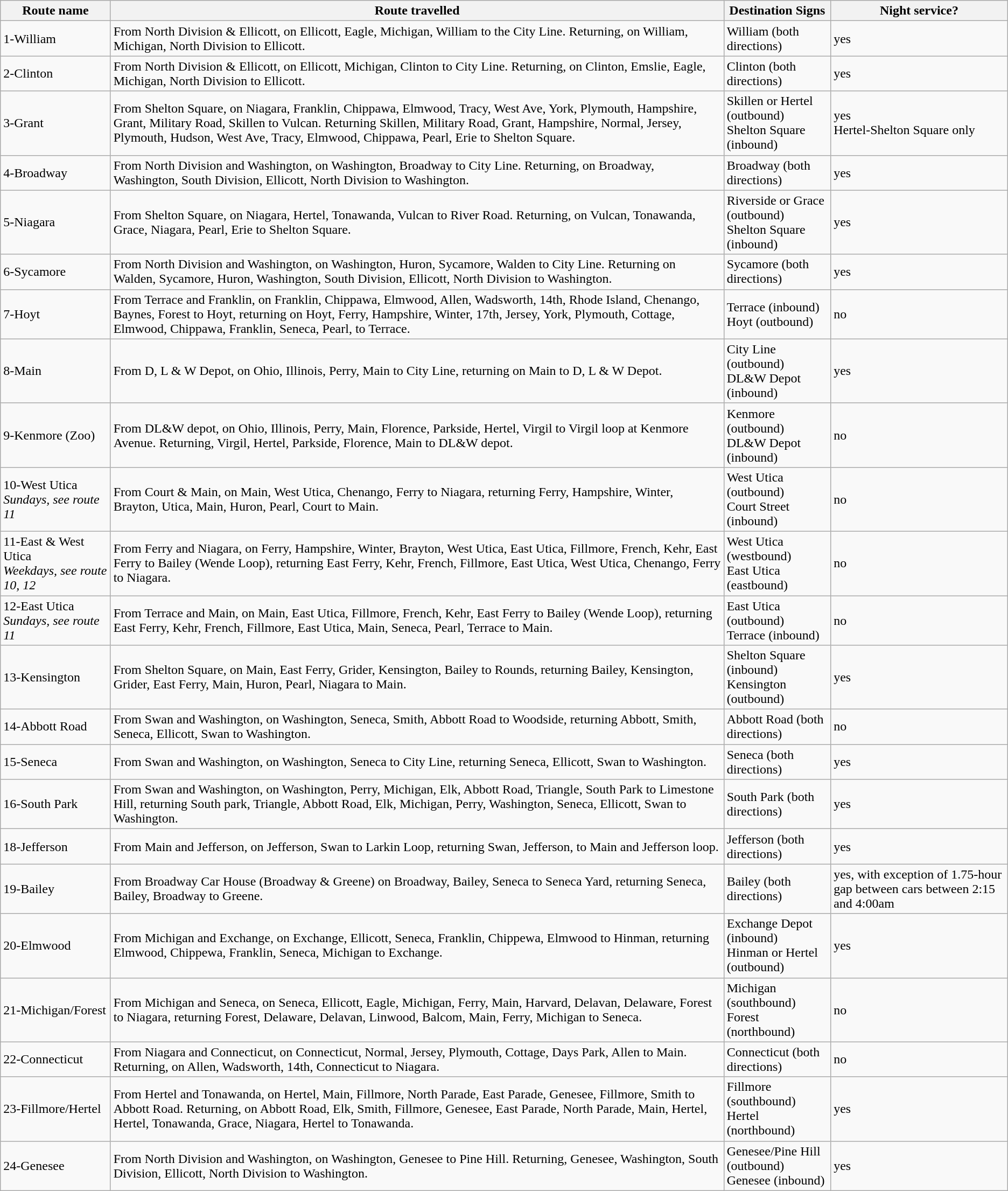<table class="wikitable" border="1">
<tr>
<th>Route name</th>
<th>Route travelled</th>
<th>Destination Signs</th>
<th>Night service?</th>
</tr>
<tr>
<td>1-William</td>
<td>From North Division & Ellicott, on Ellicott, Eagle, Michigan, William to the City Line.  Returning, on William, Michigan, North Division to Ellicott.</td>
<td>William (both directions)</td>
<td>yes</td>
</tr>
<tr>
<td>2-Clinton</td>
<td>From North Division & Ellicott, on Ellicott, Michigan, Clinton to City Line.  Returning, on Clinton, Emslie, Eagle, Michigan, North Division to Ellicott.</td>
<td>Clinton (both directions)</td>
<td>yes</td>
</tr>
<tr>
<td>3-Grant</td>
<td>From Shelton Square, on Niagara, Franklin, Chippawa, Elmwood, Tracy, West Ave, York, Plymouth, Hampshire, Grant, Military Road, Skillen to Vulcan.  Returning Skillen, Military Road, Grant, Hampshire, Normal, Jersey, Plymouth, Hudson, West Ave, Tracy, Elmwood, Chippawa, Pearl, Erie to Shelton Square.</td>
<td>Skillen or Hertel (outbound)<br>Shelton Square (inbound)</td>
<td>yes<br>Hertel-Shelton Square only</td>
</tr>
<tr>
<td>4-Broadway</td>
<td>From North Division and Washington, on Washington, Broadway to City Line.  Returning, on Broadway, Washington, South Division, Ellicott, North Division to Washington.</td>
<td>Broadway (both directions)</td>
<td>yes</td>
</tr>
<tr>
<td>5-Niagara</td>
<td>From Shelton Square, on Niagara, Hertel, Tonawanda, Vulcan to River Road.  Returning, on Vulcan, Tonawanda, Grace, Niagara, Pearl, Erie to Shelton Square.</td>
<td>Riverside or Grace (outbound)<br>Shelton Square (inbound)</td>
<td>yes</td>
</tr>
<tr>
<td>6-Sycamore</td>
<td>From North Division and Washington, on Washington, Huron, Sycamore, Walden to City Line.  Returning on Walden, Sycamore, Huron, Washington, South Division, Ellicott, North Division to Washington.</td>
<td>Sycamore (both directions)</td>
<td>yes</td>
</tr>
<tr>
<td>7-Hoyt</td>
<td>From Terrace and Franklin, on Franklin, Chippawa, Elmwood, Allen, Wadsworth, 14th, Rhode Island, Chenango, Baynes, Forest to Hoyt, returning on Hoyt, Ferry, Hampshire, Winter, 17th, Jersey, York, Plymouth, Cottage, Elmwood, Chippawa, Franklin, Seneca, Pearl, to Terrace.</td>
<td>Terrace (inbound)<br>Hoyt (outbound)</td>
<td>no</td>
</tr>
<tr>
<td>8-Main</td>
<td>From D, L & W Depot, on Ohio, Illinois, Perry, Main to City Line, returning on Main to D, L & W Depot.</td>
<td>City Line (outbound)<br>DL&W Depot (inbound)</td>
<td>yes</td>
</tr>
<tr>
<td>9-Kenmore (Zoo)</td>
<td>From DL&W depot, on Ohio, Illinois, Perry, Main, Florence, Parkside, Hertel, Virgil to Virgil loop at Kenmore Avenue.  Returning, Virgil, Hertel, Parkside, Florence, Main to DL&W depot.</td>
<td>Kenmore (outbound)<br>DL&W Depot (inbound)</td>
<td>no</td>
</tr>
<tr>
<td>10-West Utica<br><em>Sundays, see route 11</em></td>
<td>From Court & Main, on Main, West Utica, Chenango, Ferry to Niagara, returning Ferry, Hampshire, Winter, Brayton, Utica, Main, Huron, Pearl, Court to Main.</td>
<td>West Utica (outbound)<br>Court Street (inbound)</td>
<td>no</td>
</tr>
<tr>
<td>11-East & West Utica<br><em>Weekdays, see route 10, 12</em></td>
<td>From Ferry and Niagara, on Ferry, Hampshire, Winter, Brayton, West Utica, East Utica, Fillmore, French, Kehr, East Ferry to Bailey (Wende Loop), returning East Ferry, Kehr, French, Fillmore, East Utica, West Utica, Chenango, Ferry to Niagara.</td>
<td>West Utica (westbound)<br>East Utica (eastbound)</td>
<td>no</td>
</tr>
<tr>
<td>12-East Utica<br><em>Sundays, see route 11</em></td>
<td>From Terrace and Main, on Main, East Utica, Fillmore, French, Kehr, East Ferry to Bailey (Wende Loop), returning East Ferry, Kehr, French, Fillmore, East Utica, Main, Seneca, Pearl, Terrace to Main.</td>
<td>East Utica (outbound)<br>Terrace (inbound)</td>
<td>no</td>
</tr>
<tr>
<td>13-Kensington</td>
<td>From Shelton Square, on Main, East Ferry, Grider, Kensington, Bailey to Rounds, returning Bailey, Kensington, Grider, East Ferry, Main, Huron, Pearl, Niagara to Main.</td>
<td>Shelton Square (inbound)<br>Kensington (outbound)</td>
<td>yes</td>
</tr>
<tr>
<td>14-Abbott Road</td>
<td>From Swan and Washington, on Washington, Seneca, Smith, Abbott Road to Woodside, returning Abbott, Smith, Seneca, Ellicott, Swan to Washington.</td>
<td>Abbott Road (both directions)</td>
<td>no</td>
</tr>
<tr>
<td>15-Seneca</td>
<td>From Swan and Washington, on Washington, Seneca to City Line, returning Seneca, Ellicott, Swan to Washington.</td>
<td>Seneca (both directions)</td>
<td>yes</td>
</tr>
<tr>
<td>16-South Park</td>
<td>From Swan and Washington, on Washington, Perry, Michigan, Elk, Abbott Road, Triangle, South Park to Limestone Hill, returning South park, Triangle, Abbott Road, Elk, Michigan, Perry, Washington, Seneca, Ellicott, Swan to Washington.</td>
<td>South Park (both directions)</td>
<td>yes</td>
</tr>
<tr>
<td>18-Jefferson</td>
<td>From Main and Jefferson, on Jefferson, Swan to Larkin Loop, returning Swan, Jefferson, to Main and Jefferson loop.</td>
<td>Jefferson (both directions)</td>
<td>yes</td>
</tr>
<tr>
<td>19-Bailey</td>
<td>From Broadway Car House (Broadway & Greene) on Broadway, Bailey, Seneca to Seneca Yard, returning Seneca, Bailey, Broadway to Greene.</td>
<td>Bailey (both directions)</td>
<td>yes, with exception of 1.75-hour gap between cars between 2:15 and 4:00am</td>
</tr>
<tr>
<td>20-Elmwood</td>
<td>From Michigan and Exchange, on Exchange, Ellicott, Seneca, Franklin, Chippewa, Elmwood to Hinman, returning Elmwood, Chippewa, Franklin, Seneca, Michigan to Exchange.</td>
<td>Exchange Depot (inbound)<br>Hinman or Hertel (outbound)</td>
<td>yes</td>
</tr>
<tr>
<td>21-Michigan/Forest</td>
<td>From Michigan and Seneca, on Seneca, Ellicott, Eagle, Michigan, Ferry, Main, Harvard, Delavan, Delaware, Forest to Niagara, returning Forest, Delaware, Delavan, Linwood, Balcom, Main, Ferry, Michigan to Seneca.</td>
<td>Michigan (southbound)<br>Forest (northbound)</td>
<td>no</td>
</tr>
<tr>
<td>22-Connecticut</td>
<td>From Niagara and Connecticut, on Connecticut, Normal, Jersey, Plymouth, Cottage, Days Park, Allen to Main.  Returning, on Allen, Wadsworth, 14th, Connecticut to Niagara.</td>
<td>Connecticut (both directions)</td>
<td>no</td>
</tr>
<tr>
<td>23-Fillmore/Hertel</td>
<td>From Hertel and Tonawanda, on Hertel, Main, Fillmore, North Parade, East Parade, Genesee, Fillmore, Smith to Abbott Road.  Returning, on Abbott Road, Elk, Smith, Fillmore, Genesee, East Parade, North Parade, Main, Hertel, Hertel, Tonawanda, Grace, Niagara, Hertel to Tonawanda.</td>
<td>Fillmore (southbound)<br>Hertel (northbound)</td>
<td>yes</td>
</tr>
<tr>
<td>24-Genesee</td>
<td>From North Division and Washington, on Washington, Genesee to Pine Hill.  Returning, Genesee, Washington, South Division, Ellicott, North Division to Washington.</td>
<td>Genesee/Pine Hill (outbound)<br>Genesee (inbound)</td>
<td>yes</td>
</tr>
</table>
